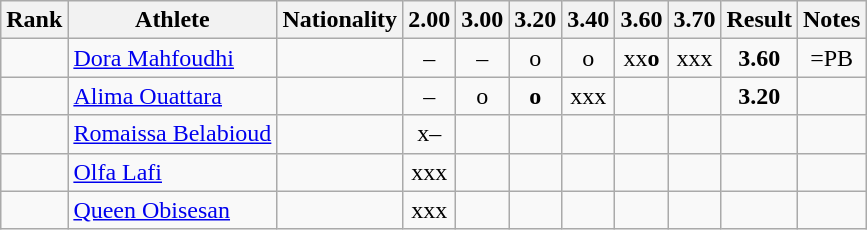<table class="wikitable sortable" style="text-align:center">
<tr>
<th>Rank</th>
<th>Athlete</th>
<th>Nationality</th>
<th>2.00</th>
<th>3.00</th>
<th>3.20</th>
<th>3.40</th>
<th>3.60</th>
<th>3.70</th>
<th>Result</th>
<th>Notes</th>
</tr>
<tr>
<td></td>
<td align="left"><a href='#'>Dora Mahfoudhi</a></td>
<td align=left></td>
<td>–</td>
<td>–</td>
<td>o</td>
<td>o</td>
<td>xx<strong>o</strong></td>
<td>xxx</td>
<td><strong>3.60</strong></td>
<td>=PB</td>
</tr>
<tr>
<td></td>
<td align="left"><a href='#'>Alima Ouattara</a></td>
<td align=left></td>
<td>–</td>
<td>o</td>
<td><strong>o</strong></td>
<td>xxx</td>
<td></td>
<td></td>
<td><strong>3.20</strong></td>
<td></td>
</tr>
<tr>
<td></td>
<td align="left"><a href='#'>Romaissa Belabioud</a></td>
<td align=left></td>
<td>x–</td>
<td></td>
<td></td>
<td></td>
<td></td>
<td></td>
<td><strong></strong></td>
<td></td>
</tr>
<tr>
<td></td>
<td align="left"><a href='#'>Olfa Lafi</a></td>
<td align=left></td>
<td>xxx</td>
<td></td>
<td></td>
<td></td>
<td></td>
<td></td>
<td><strong></strong></td>
<td></td>
</tr>
<tr>
<td></td>
<td align="left"><a href='#'>Queen Obisesan</a></td>
<td align=left></td>
<td>xxx</td>
<td></td>
<td></td>
<td></td>
<td></td>
<td></td>
<td><strong></strong></td>
<td></td>
</tr>
</table>
